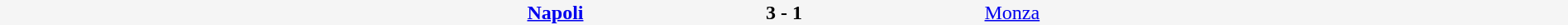<table cellspacing=0 width=100% style=background:#F5F5F5>
<tr>
<td width=22% align=right><strong> <a href='#'>Napoli</a></strong></td>
<td align=center width=15%><strong>3 - 1</strong></td>
<td width=22%> <a href='#'>Monza</a></td>
</tr>
</table>
